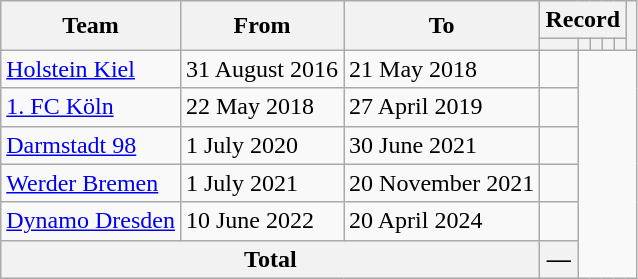<table class="wikitable" style="text-align: left">
<tr>
<th rowspan="2">Team</th>
<th rowspan="2">From</th>
<th rowspan="2">To</th>
<th colspan="5">Record</th>
<th rowspan="2"></th>
</tr>
<tr>
<th></th>
<th></th>
<th></th>
<th></th>
<th></th>
</tr>
<tr>
<td><a href='#'>Holstein Kiel</a></td>
<td>31 August 2016</td>
<td>21 May 2018<br></td>
<td></td>
</tr>
<tr>
<td><a href='#'>1. FC Köln</a></td>
<td>22 May 2018</td>
<td>27 April 2019<br></td>
<td></td>
</tr>
<tr>
<td><a href='#'>Darmstadt 98</a></td>
<td>1 July 2020</td>
<td>30 June 2021<br></td>
<td></td>
</tr>
<tr>
<td><a href='#'>Werder Bremen</a></td>
<td>1 July 2021</td>
<td>20 November 2021<br></td>
<td></td>
</tr>
<tr>
<td><a href='#'>Dynamo Dresden</a></td>
<td>10 June 2022</td>
<td>20 April 2024<br></td>
<td></td>
</tr>
<tr>
<th colspan="3">Total<br></th>
<th>—</th>
</tr>
</table>
